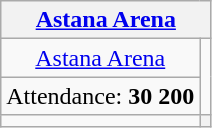<table class="wikitable" style="text-align:center;">
<tr>
<th colspan="4" align="center"><a href='#'>Astana Arena</a></th>
</tr>
<tr>
<td><a href='#'>Astana Arena</a></td>
</tr>
<tr>
<td>Attendance: <strong>30 200</strong></td>
</tr>
<tr>
<td></td>
<th rowspan=8 colspan=2></th>
</tr>
</table>
